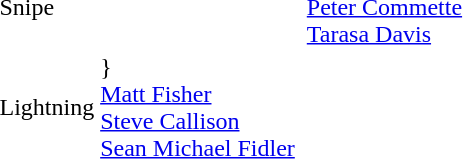<table>
<tr>
<td>Snipe<br></td>
<td></td>
<td></td>
<td><br><a href='#'>Peter Commette</a><br><a href='#'>Tarasa Davis</a></td>
</tr>
<tr>
<td>Lightning<br></td>
<td>}<br><a href='#'>Matt Fisher</a><br><a href='#'>Steve Callison</a><br><a href='#'>Sean Michael Fidler</a></td>
<td></td>
<td></td>
</tr>
</table>
